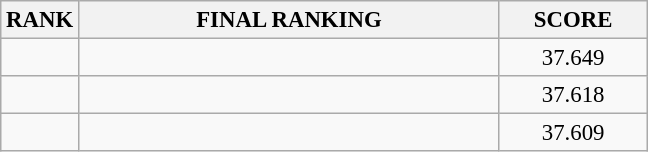<table class="wikitable" style="font-size:95%;">
<tr>
<th>RANK</th>
<th align="left" style="width: 18em">FINAL RANKING</th>
<th align="center" style="width: 6em">SCORE</th>
</tr>
<tr>
<td align="center"></td>
<td></td>
<td align="center">37.649</td>
</tr>
<tr>
<td align="center"></td>
<td></td>
<td align="center">37.618</td>
</tr>
<tr>
<td align="center"></td>
<td></td>
<td align="center">37.609</td>
</tr>
</table>
